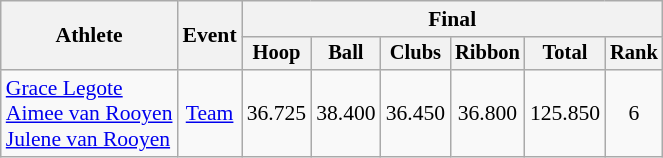<table class=wikitable style="font-size:90%">
<tr>
<th rowspan="2">Athlete</th>
<th rowspan="2">Event</th>
<th colspan=6>Final</th>
</tr>
<tr style="font-size:95%">
<th>Hoop</th>
<th>Ball</th>
<th>Clubs</th>
<th>Ribbon</th>
<th>Total</th>
<th>Rank</th>
</tr>
<tr align=center>
<td align=left><a href='#'>Grace Legote</a><br><a href='#'>Aimee van Rooyen</a><br><a href='#'>Julene van Rooyen</a></td>
<td><a href='#'>Team</a></td>
<td>36.725</td>
<td>38.400</td>
<td>36.450</td>
<td>36.800</td>
<td>125.850</td>
<td>6</td>
</tr>
</table>
